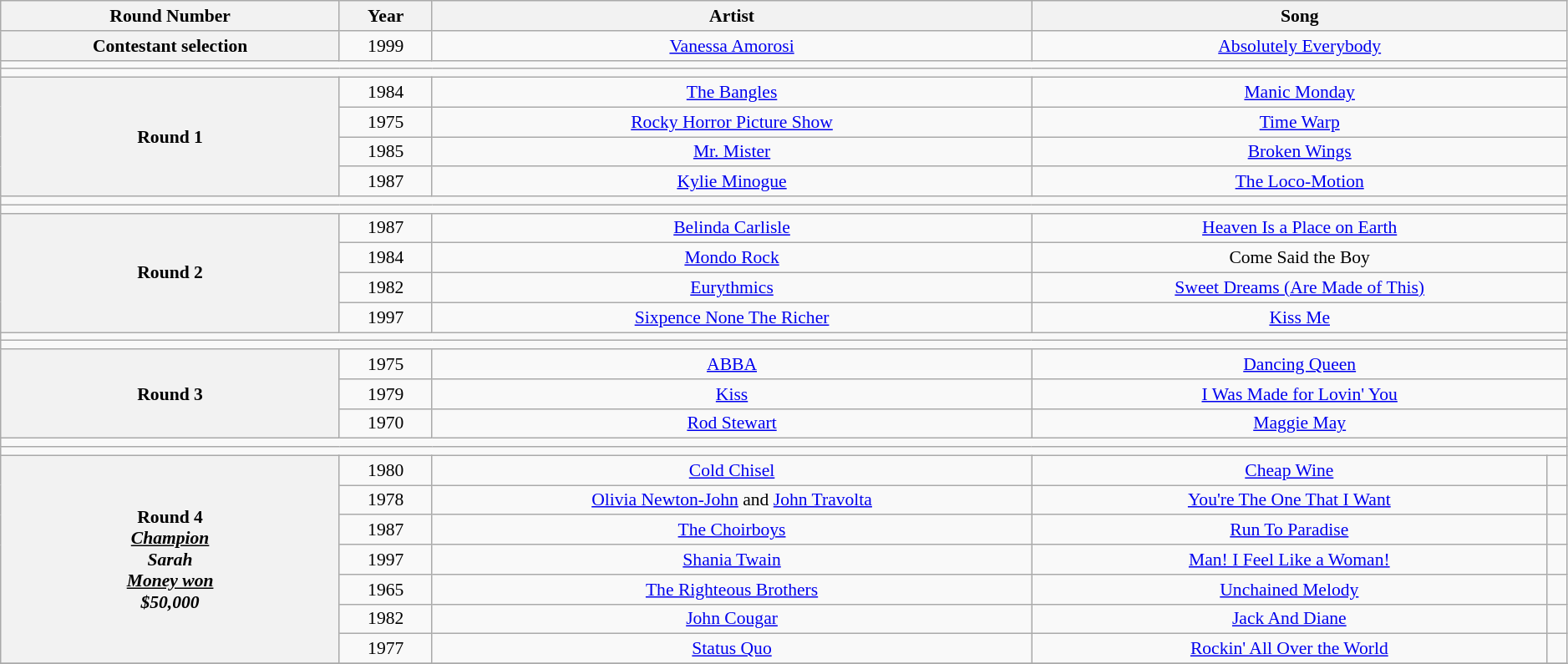<table class="wikitable" style="text-align: center; font-size:90%" width="99%">
<tr>
<th>Round Number</th>
<th>Year</th>
<th>Artist</th>
<th colspan="2">Song</th>
</tr>
<tr>
<th rowspan="1">Contestant selection</th>
<td>1999</td>
<td><a href='#'>Vanessa Amorosi</a></td>
<td colspan="2"><a href='#'>Absolutely Everybody</a></td>
</tr>
<tr>
<td colspan=11></td>
</tr>
<tr>
<td colspan=11></td>
</tr>
<tr>
<th rowspan="4">Round 1</th>
<td>1984</td>
<td><a href='#'>The Bangles</a></td>
<td colspan="2"><a href='#'>Manic Monday</a></td>
</tr>
<tr>
<td>1975</td>
<td><a href='#'>Rocky Horror Picture Show</a></td>
<td colspan="2"><a href='#'>Time Warp</a></td>
</tr>
<tr>
<td>1985</td>
<td><a href='#'>Mr. Mister</a></td>
<td colspan="2"><a href='#'>Broken Wings</a></td>
</tr>
<tr>
<td>1987</td>
<td><a href='#'>Kylie Minogue</a></td>
<td colspan="2"><a href='#'>The Loco-Motion</a></td>
</tr>
<tr>
<td colspan=11></td>
</tr>
<tr>
<td colspan=11></td>
</tr>
<tr>
<th rowspan="4">Round 2</th>
<td>1987</td>
<td><a href='#'>Belinda Carlisle</a></td>
<td colspan="2"><a href='#'>Heaven Is a Place on Earth</a></td>
</tr>
<tr>
<td>1984</td>
<td><a href='#'>Mondo Rock</a></td>
<td colspan="2">Come Said the Boy</td>
</tr>
<tr>
<td>1982</td>
<td><a href='#'>Eurythmics</a></td>
<td colspan="2"><a href='#'>Sweet Dreams (Are Made of This)</a></td>
</tr>
<tr>
<td>1997</td>
<td><a href='#'>Sixpence None The Richer</a></td>
<td colspan="2"><a href='#'>Kiss Me</a></td>
</tr>
<tr>
<td colspan=11></td>
</tr>
<tr>
<td colspan=11></td>
</tr>
<tr>
<th rowspan="3">Round 3</th>
<td>1975</td>
<td><a href='#'>ABBA</a></td>
<td colspan="2"><a href='#'>Dancing Queen</a></td>
</tr>
<tr>
<td>1979</td>
<td><a href='#'>Kiss</a></td>
<td colspan="2"><a href='#'>I Was Made for Lovin' You</a></td>
</tr>
<tr>
<td>1970</td>
<td><a href='#'>Rod Stewart</a></td>
<td colspan="2"><a href='#'>Maggie May</a></td>
</tr>
<tr>
<td colspan=11></td>
</tr>
<tr>
<td colspan=11></td>
</tr>
<tr>
<th rowspan="7">Round 4<br><em><u>Champion</u><br>Sarah</em><br><em><u>Money won</u><br>$50,000</em></th>
<td>1980</td>
<td><a href='#'>Cold Chisel</a></td>
<td><a href='#'>Cheap Wine</a></td>
<td></td>
</tr>
<tr>
<td>1978</td>
<td><a href='#'>Olivia Newton-John</a> and <a href='#'>John Travolta</a></td>
<td><a href='#'>You're The One That I Want</a></td>
<td></td>
</tr>
<tr>
<td>1987</td>
<td><a href='#'>The Choirboys</a></td>
<td><a href='#'>Run To Paradise</a></td>
<td></td>
</tr>
<tr>
<td>1997</td>
<td><a href='#'>Shania Twain</a></td>
<td><a href='#'>Man! I Feel Like a Woman!</a></td>
<td></td>
</tr>
<tr>
<td>1965</td>
<td><a href='#'>The Righteous Brothers</a></td>
<td><a href='#'>Unchained Melody</a></td>
<td></td>
</tr>
<tr>
<td>1982</td>
<td><a href='#'>John Cougar</a></td>
<td><a href='#'>Jack And Diane</a></td>
<td></td>
</tr>
<tr>
<td>1977</td>
<td><a href='#'>Status Quo</a></td>
<td><a href='#'>Rockin' All Over the World</a></td>
<td></td>
</tr>
<tr>
</tr>
</table>
